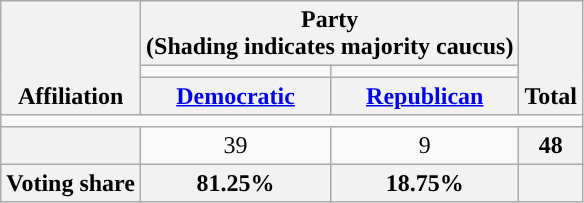<table class=wikitable style="text-align:center">
<tr style="vertical-align:bottom;">
<th rowspan=3>Affiliation</th>
<th colspan=2>Party <div>(Shading indicates majority caucus)</div></th>
<th rowspan=3>Total</th>
</tr>
<tr style="height:5px">
<td style="background-color:"></td>
<td style="background-color:"></td>
</tr>
<tr>
<th><a href='#'>Democratic</a></th>
<th><a href='#'>Republican</a></th>
</tr>
<tr>
<td colspan=5></td>
</tr>
<tr>
<th nowrap style="font-size:80%"></th>
<td>39</td>
<td>9</td>
<th>48</th>
</tr>
<tr>
<th>Voting share</th>
<th>81.25%</th>
<th>18.75%</th>
<th colspan=2></th>
</tr>
</table>
